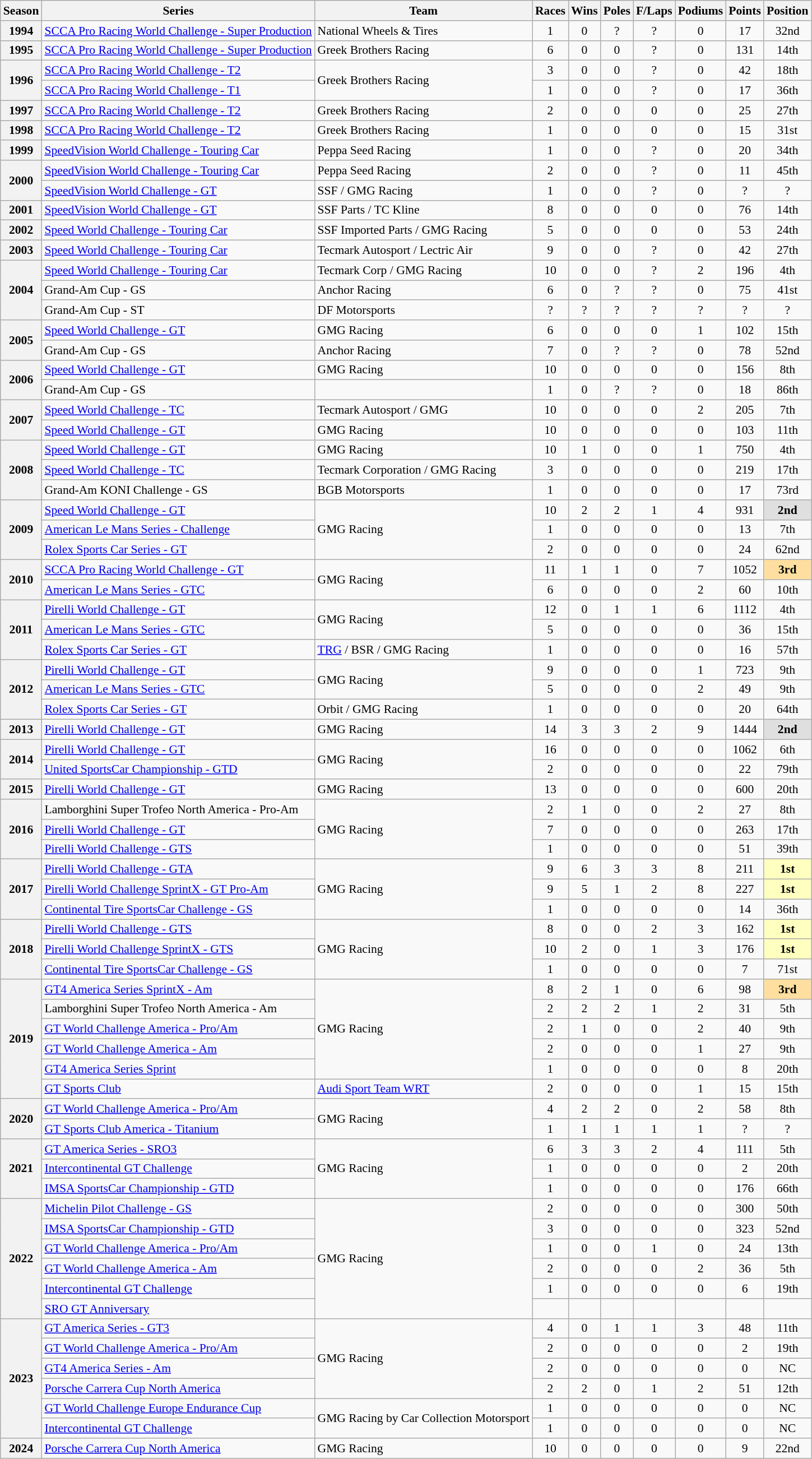<table class="wikitable" style="font-size: 90%; text-align:center">
<tr>
<th>Season</th>
<th>Series</th>
<th>Team</th>
<th>Races</th>
<th>Wins</th>
<th>Poles</th>
<th>F/Laps</th>
<th>Podiums</th>
<th>Points</th>
<th>Position</th>
</tr>
<tr>
<th>1994</th>
<td align=left><a href='#'>SCCA Pro Racing World Challenge - Super Production</a></td>
<td align=left>National Wheels & Tires</td>
<td>1</td>
<td>0</td>
<td>?</td>
<td>?</td>
<td>0</td>
<td>17</td>
<td>32nd</td>
</tr>
<tr>
<th>1995</th>
<td align=left><a href='#'>SCCA Pro Racing World Challenge - Super Production</a></td>
<td align="left">Greek Brothers Racing</td>
<td>6</td>
<td>0</td>
<td>0</td>
<td>?</td>
<td>0</td>
<td>131</td>
<td>14th</td>
</tr>
<tr>
<th rowspan=2>1996</th>
<td align=left><a href='#'>SCCA Pro Racing World Challenge - T2</a></td>
<td rowspan="2" align=left>Greek Brothers Racing</td>
<td>3</td>
<td>0</td>
<td>0</td>
<td>?</td>
<td>0</td>
<td>42</td>
<td>18th</td>
</tr>
<tr>
<td align=left><a href='#'>SCCA Pro Racing World Challenge - T1</a></td>
<td>1</td>
<td>0</td>
<td>0</td>
<td>?</td>
<td>0</td>
<td>17</td>
<td>36th</td>
</tr>
<tr>
<th>1997</th>
<td align=left><a href='#'>SCCA Pro Racing World Challenge - T2</a></td>
<td align=left>Greek Brothers Racing</td>
<td>2</td>
<td>0</td>
<td>0</td>
<td>0</td>
<td>0</td>
<td>25</td>
<td>27th</td>
</tr>
<tr>
<th>1998</th>
<td align=left><a href='#'>SCCA Pro Racing World Challenge - T2</a></td>
<td align=left>Greek Brothers Racing</td>
<td>1</td>
<td>0</td>
<td>0</td>
<td>0</td>
<td>0</td>
<td>15</td>
<td>31st</td>
</tr>
<tr>
<th>1999</th>
<td align=left><a href='#'>SpeedVision World Challenge - Touring Car</a></td>
<td align="left">Peppa Seed Racing</td>
<td>1</td>
<td>0</td>
<td>0</td>
<td>?</td>
<td>0</td>
<td>20</td>
<td>34th</td>
</tr>
<tr>
<th rowspan=2>2000</th>
<td align=left><a href='#'>SpeedVision World Challenge - Touring Car</a></td>
<td align=left>Peppa Seed Racing</td>
<td>2</td>
<td>0</td>
<td>0</td>
<td>?</td>
<td>0</td>
<td>11</td>
<td>45th</td>
</tr>
<tr>
<td align=left><a href='#'>SpeedVision World Challenge - GT</a></td>
<td align=left>SSF / GMG Racing</td>
<td>1</td>
<td>0</td>
<td>0</td>
<td>?</td>
<td>0</td>
<td>?</td>
<td>?</td>
</tr>
<tr>
<th>2001</th>
<td align=left><a href='#'>SpeedVision World Challenge - GT</a></td>
<td align=left>SSF Parts / TC Kline</td>
<td>8</td>
<td>0</td>
<td>0</td>
<td>0</td>
<td>0</td>
<td>76</td>
<td>14th</td>
</tr>
<tr>
<th>2002</th>
<td align=left><a href='#'>Speed World Challenge - Touring Car</a></td>
<td align=left>SSF Imported Parts / GMG Racing</td>
<td>5</td>
<td>0</td>
<td>0</td>
<td>0</td>
<td>0</td>
<td>53</td>
<td>24th</td>
</tr>
<tr>
<th>2003</th>
<td align=left><a href='#'>Speed World Challenge - Touring Car</a></td>
<td align=left>Tecmark Autosport / Lectric Air</td>
<td>9</td>
<td>0</td>
<td>0</td>
<td>?</td>
<td>0</td>
<td>42</td>
<td>27th</td>
</tr>
<tr>
<th rowspan=3>2004</th>
<td align=left><a href='#'>Speed World Challenge - Touring Car</a></td>
<td align=left>Tecmark Corp / GMG Racing</td>
<td>10</td>
<td>0</td>
<td>0</td>
<td>?</td>
<td>2</td>
<td>196</td>
<td>4th</td>
</tr>
<tr>
<td align=left>Grand-Am Cup - GS</td>
<td align=left>Anchor Racing</td>
<td>6</td>
<td>0</td>
<td>?</td>
<td>?</td>
<td>0</td>
<td>75</td>
<td>41st</td>
</tr>
<tr>
<td align=left>Grand-Am Cup - ST</td>
<td align=left>DF Motorsports</td>
<td>?</td>
<td>?</td>
<td>?</td>
<td>?</td>
<td>?</td>
<td>?</td>
<td>?</td>
</tr>
<tr>
<th rowspan=2>2005</th>
<td align=left><a href='#'>Speed World Challenge - GT</a></td>
<td align=left>GMG Racing</td>
<td>6</td>
<td>0</td>
<td>0</td>
<td>0</td>
<td>1</td>
<td>102</td>
<td>15th</td>
</tr>
<tr>
<td align=left>Grand-Am Cup - GS</td>
<td align=left>Anchor Racing</td>
<td>7</td>
<td>0</td>
<td>?</td>
<td>?</td>
<td>0</td>
<td>78</td>
<td>52nd</td>
</tr>
<tr>
<th rowspan=2>2006</th>
<td align=left><a href='#'>Speed World Challenge - GT</a></td>
<td align=left>GMG Racing</td>
<td>10</td>
<td>0</td>
<td>0</td>
<td>0</td>
<td>0</td>
<td>156</td>
<td>8th</td>
</tr>
<tr>
<td align=left>Grand-Am Cup - GS</td>
<td align=left></td>
<td>1</td>
<td>0</td>
<td>?</td>
<td>?</td>
<td>0</td>
<td>18</td>
<td>86th</td>
</tr>
<tr>
<th rowspan=2>2007</th>
<td align=left><a href='#'>Speed World Challenge - TC</a></td>
<td align=left>Tecmark Autosport / GMG</td>
<td>10</td>
<td>0</td>
<td>0</td>
<td>0</td>
<td>2</td>
<td>205</td>
<td>7th</td>
</tr>
<tr>
<td align=left><a href='#'>Speed World Challenge - GT</a></td>
<td align="left">GMG Racing</td>
<td>10</td>
<td>0</td>
<td>0</td>
<td>0</td>
<td>0</td>
<td>103</td>
<td>11th</td>
</tr>
<tr>
<th rowspan=3>2008</th>
<td align=left><a href='#'>Speed World Challenge - GT</a></td>
<td align=left>GMG Racing</td>
<td>10</td>
<td>1</td>
<td>0</td>
<td>0</td>
<td>1</td>
<td>750</td>
<td>4th</td>
</tr>
<tr>
<td align=left><a href='#'>Speed World Challenge - TC</a></td>
<td align=left>Tecmark Corporation / GMG Racing</td>
<td>3</td>
<td>0</td>
<td>0</td>
<td>0</td>
<td>0</td>
<td>219</td>
<td>17th</td>
</tr>
<tr>
<td align=left>Grand-Am KONI Challenge - GS</td>
<td align=left>BGB Motorsports</td>
<td>1</td>
<td>0</td>
<td>0</td>
<td>0</td>
<td>0</td>
<td>17</td>
<td>73rd</td>
</tr>
<tr>
<th rowspan=3>2009</th>
<td align=left><a href='#'>Speed World Challenge - GT</a></td>
<td rowspan="3" align="left">GMG Racing</td>
<td>10</td>
<td>2</td>
<td>2</td>
<td>1</td>
<td>4</td>
<td>931</td>
<td style="background:#DFDFDF;"><strong>2nd</strong></td>
</tr>
<tr>
<td align=left><a href='#'>American Le Mans Series - Challenge</a></td>
<td>1</td>
<td>0</td>
<td>0</td>
<td>0</td>
<td>0</td>
<td>13</td>
<td>7th</td>
</tr>
<tr>
<td align=left><a href='#'>Rolex Sports Car Series - GT</a></td>
<td>2</td>
<td>0</td>
<td>0</td>
<td>0</td>
<td>0</td>
<td>24</td>
<td>62nd</td>
</tr>
<tr>
<th rowspan=2>2010</th>
<td align=left><a href='#'>SCCA Pro Racing World Challenge - GT</a></td>
<td rowspan="2" align=left>GMG Racing</td>
<td>11</td>
<td>1</td>
<td>1</td>
<td>0</td>
<td>7</td>
<td>1052</td>
<td style="background:#FFDF9F;"><strong>3rd</strong></td>
</tr>
<tr>
<td align=left><a href='#'>American Le Mans Series - GTC</a></td>
<td>6</td>
<td>0</td>
<td>0</td>
<td>0</td>
<td>2</td>
<td>60</td>
<td>10th</td>
</tr>
<tr>
<th rowspan=3>2011</th>
<td align=left><a href='#'>Pirelli World Challenge - GT</a></td>
<td rowspan="2" align=left>GMG Racing</td>
<td>12</td>
<td>0</td>
<td>1</td>
<td>1</td>
<td>6</td>
<td>1112</td>
<td>4th</td>
</tr>
<tr>
<td align=left><a href='#'>American Le Mans Series - GTC</a></td>
<td>5</td>
<td>0</td>
<td>0</td>
<td>0</td>
<td>0</td>
<td>36</td>
<td>15th</td>
</tr>
<tr>
<td align=left><a href='#'>Rolex Sports Car Series - GT</a></td>
<td align=left><a href='#'>TRG</a> / BSR / GMG Racing</td>
<td>1</td>
<td>0</td>
<td>0</td>
<td>0</td>
<td>0</td>
<td>16</td>
<td>57th</td>
</tr>
<tr>
<th rowspan=3>2012</th>
<td align=left><a href='#'>Pirelli World Challenge - GT</a></td>
<td rowspan=2 align=left>GMG Racing</td>
<td>9</td>
<td>0</td>
<td>0</td>
<td>0</td>
<td>1</td>
<td>723</td>
<td>9th</td>
</tr>
<tr>
<td align=left><a href='#'>American Le Mans Series - GTC</a></td>
<td>5</td>
<td>0</td>
<td>0</td>
<td>0</td>
<td>2</td>
<td>49</td>
<td>9th</td>
</tr>
<tr>
<td align=left><a href='#'>Rolex Sports Car Series - GT</a></td>
<td align=left>Orbit / GMG Racing</td>
<td>1</td>
<td>0</td>
<td>0</td>
<td>0</td>
<td>0</td>
<td>20</td>
<td>64th</td>
</tr>
<tr>
<th>2013</th>
<td align=left><a href='#'>Pirelli World Challenge - GT</a></td>
<td align="left">GMG Racing</td>
<td>14</td>
<td>3</td>
<td>3</td>
<td>2</td>
<td>9</td>
<td>1444</td>
<td style="background:#DFDFDF;"><strong>2nd</strong></td>
</tr>
<tr>
<th rowspan=2>2014</th>
<td align=left><a href='#'>Pirelli World Challenge - GT</a></td>
<td rowspan="2" align=left>GMG Racing</td>
<td>16</td>
<td>0</td>
<td>0</td>
<td>0</td>
<td>0</td>
<td>1062</td>
<td>6th</td>
</tr>
<tr>
<td align=left><a href='#'>United SportsCar Championship - GTD</a></td>
<td>2</td>
<td>0</td>
<td>0</td>
<td>0</td>
<td>0</td>
<td>22</td>
<td>79th</td>
</tr>
<tr>
<th>2015</th>
<td align=left><a href='#'>Pirelli World Challenge - GT</a></td>
<td align=left>GMG Racing</td>
<td>13</td>
<td>0</td>
<td>0</td>
<td>0</td>
<td>0</td>
<td>600</td>
<td>20th</td>
</tr>
<tr>
<th rowspan=3>2016</th>
<td align=left>Lamborghini Super Trofeo North America - Pro-Am</td>
<td rowspan="3" align=left>GMG Racing</td>
<td>2</td>
<td>1</td>
<td>0</td>
<td>0</td>
<td>2</td>
<td>27</td>
<td>8th</td>
</tr>
<tr>
<td align=left><a href='#'>Pirelli World Challenge - GT</a></td>
<td>7</td>
<td>0</td>
<td>0</td>
<td>0</td>
<td>0</td>
<td>263</td>
<td>17th</td>
</tr>
<tr>
<td align=left><a href='#'>Pirelli World Challenge - GTS</a></td>
<td>1</td>
<td>0</td>
<td>0</td>
<td>0</td>
<td>0</td>
<td>51</td>
<td>39th</td>
</tr>
<tr>
<th rowspan=3>2017</th>
<td align=left><a href='#'>Pirelli World Challenge - GTA</a></td>
<td rowspan="3" align=left>GMG Racing</td>
<td>9</td>
<td>6</td>
<td>3</td>
<td>3</td>
<td>8</td>
<td>211</td>
<td style="background:#FFFFBF;"><strong>1st</strong></td>
</tr>
<tr>
<td align=left><a href='#'>Pirelli World Challenge SprintX - GT Pro-Am</a></td>
<td>9</td>
<td>5</td>
<td>1</td>
<td>2</td>
<td>8</td>
<td>227</td>
<td style="background:#FFFFBF;"><strong>1st</strong></td>
</tr>
<tr>
<td align=left><a href='#'>Continental Tire SportsCar Challenge - GS</a></td>
<td>1</td>
<td>0</td>
<td>0</td>
<td>0</td>
<td>0</td>
<td>14</td>
<td>36th</td>
</tr>
<tr>
<th rowspan=3>2018</th>
<td align=left><a href='#'>Pirelli World Challenge - GTS</a></td>
<td rowspan="3" align=left>GMG Racing</td>
<td>8</td>
<td>0</td>
<td>0</td>
<td>2</td>
<td>3</td>
<td>162</td>
<td style="background:#FFFFBF;"><strong>1st</strong></td>
</tr>
<tr>
<td align=left><a href='#'>Pirelli World Challenge SprintX - GTS</a></td>
<td>10</td>
<td>2</td>
<td>0</td>
<td>1</td>
<td>3</td>
<td>176</td>
<td style="background:#FFFFBF;"><strong>1st</strong></td>
</tr>
<tr>
<td align=left><a href='#'>Continental Tire SportsCar Challenge - GS</a></td>
<td>1</td>
<td>0</td>
<td>0</td>
<td>0</td>
<td>0</td>
<td>7</td>
<td>71st</td>
</tr>
<tr>
<th rowspan=6>2019</th>
<td align=left><a href='#'>GT4 America Series SprintX - Am</a></td>
<td rowspan="5" align=left>GMG Racing</td>
<td>8</td>
<td>2</td>
<td>1</td>
<td>0</td>
<td>6</td>
<td>98</td>
<td style="background:#FFDF9F;"><strong>3rd</strong></td>
</tr>
<tr>
<td align=left>Lamborghini Super Trofeo North America - Am</td>
<td>2</td>
<td>2</td>
<td>2</td>
<td>1</td>
<td>2</td>
<td>31</td>
<td>5th</td>
</tr>
<tr>
<td align=left><a href='#'>GT World Challenge America - Pro/Am</a></td>
<td>2</td>
<td>1</td>
<td>0</td>
<td>0</td>
<td>2</td>
<td>40</td>
<td>9th</td>
</tr>
<tr>
<td align=left><a href='#'>GT World Challenge America - Am</a></td>
<td>2</td>
<td>0</td>
<td>0</td>
<td>0</td>
<td>1</td>
<td>27</td>
<td>9th</td>
</tr>
<tr>
<td align="left"><a href='#'>GT4 America Series Sprint</a></td>
<td>1</td>
<td>0</td>
<td>0</td>
<td>0</td>
<td>0</td>
<td>8</td>
<td>20th</td>
</tr>
<tr>
<td align="left"><a href='#'>GT Sports Club</a></td>
<td align="left"><a href='#'>Audi Sport Team WRT</a></td>
<td>2</td>
<td>0</td>
<td>0</td>
<td>0</td>
<td>1</td>
<td>15</td>
<td>15th</td>
</tr>
<tr>
<th rowspan=2>2020</th>
<td align=left><a href='#'>GT World Challenge America - Pro/Am</a></td>
<td rowspan="2" align=left>GMG Racing</td>
<td>4</td>
<td>2</td>
<td>2</td>
<td>0</td>
<td>2</td>
<td>58</td>
<td>8th</td>
</tr>
<tr>
<td align=left><a href='#'>GT Sports Club America - Titanium</a></td>
<td>1</td>
<td>1</td>
<td>1</td>
<td>1</td>
<td>1</td>
<td>?</td>
<td>?</td>
</tr>
<tr>
<th rowspan=3>2021</th>
<td align=left><a href='#'>GT America Series - SRO3</a></td>
<td rowspan="3" align=left>GMG Racing</td>
<td>6</td>
<td>3</td>
<td>3</td>
<td>2</td>
<td>4</td>
<td>111</td>
<td>5th</td>
</tr>
<tr>
<td align=left><a href='#'>Intercontinental GT Challenge</a></td>
<td>1</td>
<td>0</td>
<td>0</td>
<td>0</td>
<td>0</td>
<td>2</td>
<td>20th</td>
</tr>
<tr>
<td align=left><a href='#'>IMSA SportsCar Championship - GTD</a></td>
<td>1</td>
<td>0</td>
<td>0</td>
<td>0</td>
<td>0</td>
<td>176</td>
<td>66th</td>
</tr>
<tr>
<th rowspan="6">2022</th>
<td align=left><a href='#'>Michelin Pilot Challenge - GS</a></td>
<td rowspan="6" align="left">GMG Racing</td>
<td>2</td>
<td>0</td>
<td>0</td>
<td>0</td>
<td>0</td>
<td>300</td>
<td>50th</td>
</tr>
<tr>
<td align=left><a href='#'>IMSA SportsCar Championship - GTD</a></td>
<td>3</td>
<td>0</td>
<td>0</td>
<td>0</td>
<td>0</td>
<td>323</td>
<td>52nd</td>
</tr>
<tr>
<td align=left><a href='#'>GT World Challenge America - Pro/Am</a></td>
<td>1</td>
<td>0</td>
<td>0</td>
<td>1</td>
<td>0</td>
<td>24</td>
<td>13th</td>
</tr>
<tr>
<td align=left><a href='#'>GT World Challenge America - Am</a></td>
<td>2</td>
<td>0</td>
<td>0</td>
<td>0</td>
<td>2</td>
<td>36</td>
<td>5th</td>
</tr>
<tr>
<td align=left><a href='#'>Intercontinental GT Challenge</a></td>
<td>1</td>
<td>0</td>
<td>0</td>
<td>0</td>
<td>0</td>
<td>6</td>
<td>19th</td>
</tr>
<tr>
<td align=left><a href='#'>SRO GT Anniversary</a></td>
<td></td>
<td></td>
<td></td>
<td></td>
<td></td>
<td></td>
<td></td>
</tr>
<tr>
<th rowspan="6">2023</th>
<td align=left><a href='#'>GT America Series - GT3</a></td>
<td rowspan="4" align="left">GMG Racing</td>
<td>4</td>
<td>0</td>
<td>1</td>
<td>1</td>
<td>3</td>
<td>48</td>
<td>11th</td>
</tr>
<tr>
<td align=left><a href='#'>GT World Challenge America - Pro/Am</a></td>
<td>2</td>
<td>0</td>
<td>0</td>
<td>0</td>
<td>0</td>
<td>2</td>
<td>19th</td>
</tr>
<tr>
<td align=left><a href='#'>GT4 America Series - Am</a></td>
<td>2</td>
<td>0</td>
<td>0</td>
<td>0</td>
<td>0</td>
<td>0</td>
<td>NC</td>
</tr>
<tr>
<td align=left><a href='#'>Porsche Carrera Cup North America</a></td>
<td>2</td>
<td>2</td>
<td>0</td>
<td>1</td>
<td>2</td>
<td>51</td>
<td>12th</td>
</tr>
<tr>
<td align=left><a href='#'>GT World Challenge Europe Endurance Cup</a></td>
<td rowspan="2" align="left">GMG Racing by Car Collection Motorsport</td>
<td>1</td>
<td>0</td>
<td>0</td>
<td>0</td>
<td>0</td>
<td>0</td>
<td>NC</td>
</tr>
<tr>
<td align=left><a href='#'>Intercontinental GT Challenge</a></td>
<td>1</td>
<td>0</td>
<td>0</td>
<td>0</td>
<td>0</td>
<td>0</td>
<td>NC</td>
</tr>
<tr>
<th>2024</th>
<td align=left><a href='#'>Porsche Carrera Cup North America</a></td>
<td align=left>GMG Racing</td>
<td>10</td>
<td>0</td>
<td>0</td>
<td>0</td>
<td>0</td>
<td>9</td>
<td>22nd</td>
</tr>
</table>
